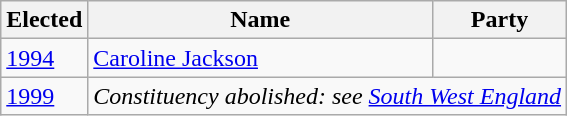<table class="wikitable">
<tr>
<th>Elected</th>
<th>Name</th>
<th colspan=2>Party</th>
</tr>
<tr>
<td><a href='#'>1994</a></td>
<td><a href='#'>Caroline Jackson</a></td>
<td></td>
</tr>
<tr>
<td><a href='#'>1999</a></td>
<td colspan="3"><em>Constituency abolished: see <a href='#'>South West England</a></em></td>
</tr>
</table>
